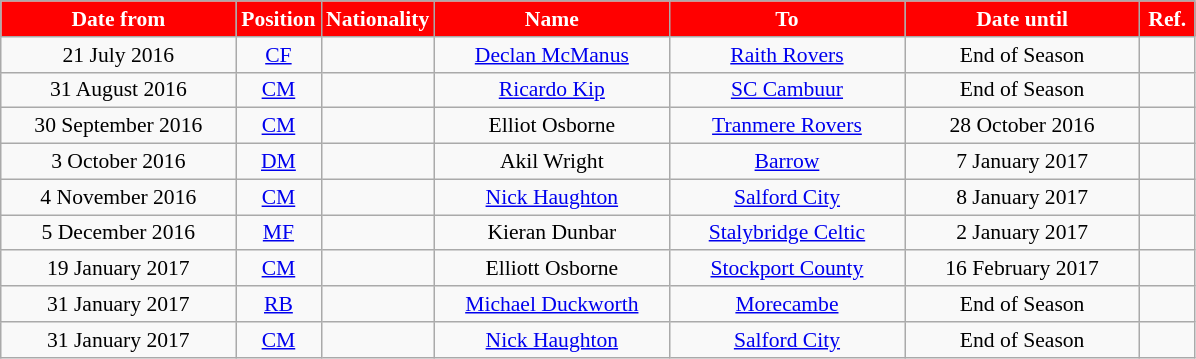<table class="wikitable"  style="text-align:center; font-size:90%; ">
<tr>
<th style="background:#FF0000; color:#FFFFFF; width:150px;">Date from</th>
<th style="background:#FF0000; color:#FFFFFF; width:50px;">Position</th>
<th style="background:#FF0000; color:#FFFFFF; width:50px;">Nationality</th>
<th style="background:#FF0000; color:#FFFFFF; width:150px;">Name</th>
<th style="background:#FF0000; color:#FFFFFF; width:150px;">To</th>
<th style="background:#FF0000; color:#FFFFFF; width:150px;">Date until</th>
<th style="background:#FF0000; color:#FFFFFF; width:30px;">Ref.</th>
</tr>
<tr>
<td>21 July 2016</td>
<td><a href='#'>CF</a></td>
<td></td>
<td><a href='#'>Declan McManus</a></td>
<td><a href='#'>Raith Rovers</a></td>
<td>End of Season</td>
<td></td>
</tr>
<tr>
<td>31 August 2016</td>
<td><a href='#'>CM</a></td>
<td></td>
<td><a href='#'>Ricardo Kip</a></td>
<td><a href='#'>SC Cambuur</a></td>
<td>End of Season</td>
<td></td>
</tr>
<tr>
<td>30 September 2016</td>
<td><a href='#'>CM</a></td>
<td></td>
<td>Elliot Osborne</td>
<td><a href='#'>Tranmere Rovers</a></td>
<td>28 October 2016</td>
<td></td>
</tr>
<tr>
<td>3 October 2016</td>
<td><a href='#'>DM</a></td>
<td></td>
<td>Akil Wright</td>
<td><a href='#'>Barrow</a> </td>
<td>7 January 2017</td>
<td></td>
</tr>
<tr>
<td>4 November 2016</td>
<td><a href='#'>CM</a></td>
<td></td>
<td><a href='#'>Nick Haughton</a></td>
<td><a href='#'>Salford City</a></td>
<td>8 January 2017</td>
<td></td>
</tr>
<tr>
<td>5 December 2016</td>
<td><a href='#'>MF</a></td>
<td></td>
<td>Kieran Dunbar</td>
<td><a href='#'>Stalybridge Celtic</a></td>
<td>2 January 2017</td>
<td></td>
</tr>
<tr>
<td>19 January 2017</td>
<td><a href='#'>CM</a></td>
<td></td>
<td>Elliott Osborne</td>
<td><a href='#'>Stockport County</a></td>
<td>16 February 2017</td>
<td></td>
</tr>
<tr>
<td>31 January 2017</td>
<td><a href='#'>RB</a></td>
<td></td>
<td><a href='#'>Michael Duckworth</a></td>
<td><a href='#'>Morecambe</a></td>
<td>End of Season</td>
<td></td>
</tr>
<tr>
<td>31 January 2017</td>
<td><a href='#'>CM</a></td>
<td></td>
<td><a href='#'>Nick Haughton</a></td>
<td><a href='#'>Salford City</a></td>
<td>End of Season</td>
<td></td>
</tr>
</table>
